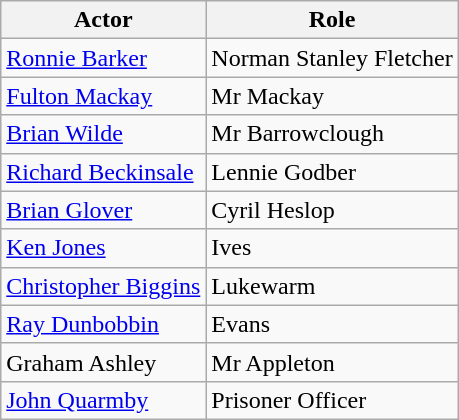<table class="wikitable">
<tr>
<th>Actor</th>
<th>Role</th>
</tr>
<tr>
<td><a href='#'>Ronnie Barker</a></td>
<td>Norman Stanley Fletcher</td>
</tr>
<tr>
<td><a href='#'>Fulton Mackay</a></td>
<td>Mr Mackay</td>
</tr>
<tr>
<td><a href='#'>Brian Wilde</a></td>
<td>Mr Barrowclough</td>
</tr>
<tr>
<td><a href='#'>Richard Beckinsale</a></td>
<td>Lennie Godber</td>
</tr>
<tr>
<td><a href='#'>Brian Glover</a></td>
<td>Cyril Heslop</td>
</tr>
<tr>
<td><a href='#'>Ken Jones</a></td>
<td>Ives</td>
</tr>
<tr>
<td><a href='#'>Christopher Biggins</a></td>
<td>Lukewarm</td>
</tr>
<tr>
<td><a href='#'>Ray Dunbobbin</a></td>
<td>Evans</td>
</tr>
<tr>
<td>Graham Ashley</td>
<td>Mr Appleton</td>
</tr>
<tr>
<td><a href='#'>John Quarmby</a></td>
<td>Prisoner Officer</td>
</tr>
</table>
